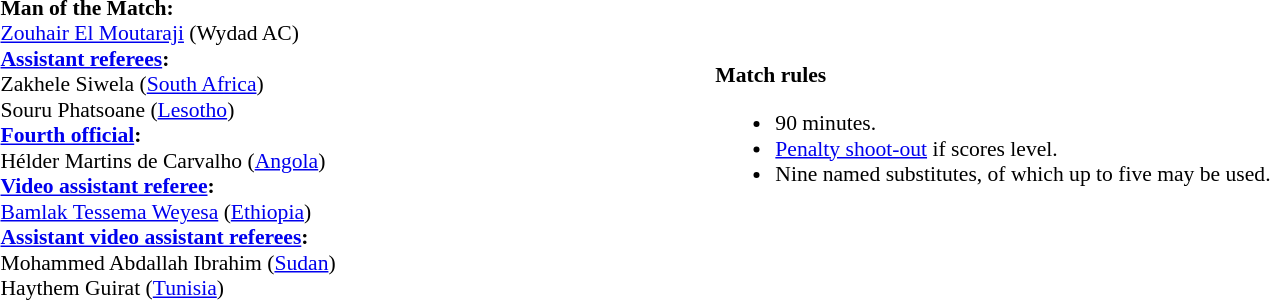<table style="width:100%;font-size:90%">
<tr>
<td><br><strong>Man of the Match:</strong>
<br><a href='#'>Zouhair El Moutaraji</a> (Wydad AC)<br><strong><a href='#'>Assistant referees</a>:</strong>
<br>Zakhele Siwela (<a href='#'>South Africa</a>)
<br>Souru Phatsoane (<a href='#'>Lesotho</a>)
<br><strong><a href='#'>Fourth official</a>:</strong>
<br>Hélder Martins de Carvalho (<a href='#'>Angola</a>)
<br><strong><a href='#'>Video assistant referee</a>:</strong>
<br><a href='#'>Bamlak Tessema Weyesa</a> (<a href='#'>Ethiopia</a>)
<br><strong><a href='#'>Assistant video assistant referees</a>:</strong>
<br>Mohammed Abdallah Ibrahim (<a href='#'>Sudan</a>)
<br>Haythem Guirat (<a href='#'>Tunisia</a>)</td>
<td><strong>Match rules</strong><br><ul><li>90 minutes.</li><li><a href='#'>Penalty shoot-out</a> if scores level.</li><li>Nine named substitutes, of which up to five may be used.</li></ul></td>
</tr>
</table>
